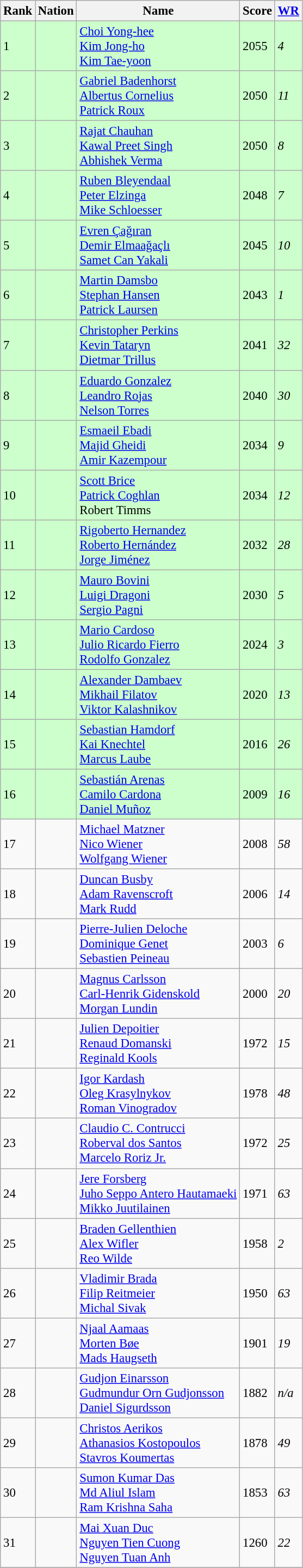<table class="wikitable sortable" style="font-size:95%;">
<tr>
<th>Rank</th>
<th>Nation</th>
<th>Name</th>
<th>Score</th>
<th><a href='#'>WR</a></th>
</tr>
<tr style="background:#ccffcc;">
<td>1</td>
<td></td>
<td><a href='#'>Choi Yong-hee</a> <br> <a href='#'>Kim Jong-ho</a> <br> <a href='#'>Kim Tae-yoon</a></td>
<td>2055</td>
<td><em>4</em></td>
</tr>
<tr style="background:#ccffcc;">
<td>2</td>
<td></td>
<td><a href='#'>Gabriel Badenhorst</a> <br> <a href='#'>Albertus Cornelius</a> <br> <a href='#'>Patrick Roux</a></td>
<td>2050</td>
<td><em>11</em></td>
</tr>
<tr style="background:#ccffcc;">
<td>3</td>
<td></td>
<td><a href='#'>Rajat Chauhan</a> <br> <a href='#'>Kawal Preet Singh</a> <br> <a href='#'>Abhishek Verma</a></td>
<td>2050</td>
<td><em>8</em></td>
</tr>
<tr style="background:#ccffcc;">
<td>4</td>
<td></td>
<td><a href='#'>Ruben Bleyendaal</a> <br> <a href='#'>Peter Elzinga</a> <br> <a href='#'>Mike Schloesser</a></td>
<td>2048</td>
<td><em>7</em></td>
</tr>
<tr style="background:#ccffcc;">
<td>5</td>
<td></td>
<td><a href='#'>Evren Çağıran</a> <br> <a href='#'>Demir Elmaağaçlı</a> <br> <a href='#'>Samet Can Yakali</a></td>
<td>2045</td>
<td><em>10</em></td>
</tr>
<tr style="background:#ccffcc;">
<td>6</td>
<td></td>
<td><a href='#'>Martin Damsbo</a> <br> <a href='#'>Stephan Hansen</a> <br> <a href='#'>Patrick Laursen</a></td>
<td>2043</td>
<td><em>1</em></td>
</tr>
<tr style="background:#ccffcc;">
<td>7</td>
<td></td>
<td><a href='#'>Christopher Perkins</a> <br> <a href='#'>Kevin Tataryn</a> <br> <a href='#'>Dietmar Trillus</a></td>
<td>2041</td>
<td><em>32</em></td>
</tr>
<tr style="background:#ccffcc;">
<td>8</td>
<td></td>
<td><a href='#'>Eduardo Gonzalez</a> <br> <a href='#'>Leandro Rojas</a> <br> <a href='#'>Nelson Torres</a></td>
<td>2040</td>
<td><em>30</em></td>
</tr>
<tr style="background:#ccffcc;">
<td>9</td>
<td></td>
<td><a href='#'>Esmaeil Ebadi</a> <br> <a href='#'>Majid Gheidi</a> <br> <a href='#'>Amir Kazempour</a></td>
<td>2034</td>
<td><em>9</em></td>
</tr>
<tr style="background:#ccffcc;">
<td>10</td>
<td></td>
<td><a href='#'>Scott Brice</a> <br> <a href='#'>Patrick Coghlan</a> <br> Robert Timms</td>
<td>2034</td>
<td><em>12</em></td>
</tr>
<tr style="background:#ccffcc;">
<td>11</td>
<td></td>
<td><a href='#'>Rigoberto Hernandez</a> <br> <a href='#'>Roberto Hernández</a> <br> <a href='#'>Jorge Jiménez</a></td>
<td>2032</td>
<td><em>28</em></td>
</tr>
<tr style="background:#ccffcc;">
<td>12</td>
<td></td>
<td><a href='#'>Mauro Bovini</a> <br> <a href='#'>Luigi Dragoni</a> <br> <a href='#'>Sergio Pagni</a></td>
<td>2030</td>
<td><em>5</em></td>
</tr>
<tr style="background:#ccffcc;">
<td>13</td>
<td></td>
<td><a href='#'>Mario Cardoso</a> <br> <a href='#'>Julio Ricardo Fierro</a> <br> <a href='#'>Rodolfo Gonzalez</a></td>
<td>2024</td>
<td><em>3</em></td>
</tr>
<tr style="background:#ccffcc;">
<td>14</td>
<td></td>
<td><a href='#'>Alexander Dambaev</a> <br> <a href='#'>Mikhail Filatov</a> <br> <a href='#'>Viktor Kalashnikov</a></td>
<td>2020</td>
<td><em>13</em></td>
</tr>
<tr style="background:#ccffcc;">
<td>15</td>
<td></td>
<td><a href='#'>Sebastian Hamdorf</a> <br> <a href='#'>Kai Knechtel</a> <br> <a href='#'>Marcus Laube</a></td>
<td>2016</td>
<td><em>26</em></td>
</tr>
<tr style="background:#ccffcc;">
<td>16</td>
<td></td>
<td><a href='#'>Sebastián Arenas</a> <br> <a href='#'>Camilo Cardona</a> <br> <a href='#'>Daniel Muñoz</a></td>
<td>2009</td>
<td><em>16</em></td>
</tr>
<tr>
<td>17</td>
<td></td>
<td><a href='#'>Michael Matzner</a> <br> <a href='#'>Nico Wiener</a> <br> <a href='#'>Wolfgang Wiener</a></td>
<td>2008</td>
<td><em>58</em></td>
</tr>
<tr>
<td>18</td>
<td></td>
<td><a href='#'>Duncan Busby</a> <br> <a href='#'>Adam Ravenscroft</a> <br> <a href='#'>Mark Rudd</a></td>
<td>2006</td>
<td><em>14</em></td>
</tr>
<tr>
<td>19</td>
<td></td>
<td><a href='#'>Pierre-Julien Deloche</a> <br> <a href='#'>Dominique Genet</a> <br> <a href='#'>Sebastien Peineau</a></td>
<td>2003</td>
<td><em>6</em></td>
</tr>
<tr>
<td>20</td>
<td></td>
<td><a href='#'>Magnus Carlsson</a> <br> <a href='#'>Carl-Henrik Gidenskold</a> <br> <a href='#'>Morgan Lundin</a></td>
<td>2000</td>
<td><em>20</em></td>
</tr>
<tr>
<td>21</td>
<td></td>
<td><a href='#'>Julien Depoitier</a> <br> <a href='#'>Renaud Domanski</a> <br> <a href='#'>Reginald Kools</a></td>
<td>1972</td>
<td><em>15</em></td>
</tr>
<tr>
<td>22</td>
<td></td>
<td><a href='#'>Igor Kardash</a> <br> <a href='#'>Oleg Krasylnykov</a> <br> <a href='#'>Roman Vinogradov</a></td>
<td>1978</td>
<td><em>48</em></td>
</tr>
<tr>
<td>23</td>
<td></td>
<td><a href='#'>Claudio C. Contrucci</a> <br> <a href='#'>Roberval dos Santos</a> <br> <a href='#'>Marcelo Roriz Jr.</a></td>
<td>1972</td>
<td><em>25</em></td>
</tr>
<tr>
<td>24</td>
<td></td>
<td><a href='#'>Jere Forsberg</a> <br> <a href='#'>Juho Seppo Antero Hautamaeki</a> <br> <a href='#'>Mikko Juutilainen</a></td>
<td>1971</td>
<td><em>63</em></td>
</tr>
<tr>
<td>25</td>
<td></td>
<td><a href='#'>Braden Gellenthien</a> <br> <a href='#'>Alex Wifler</a> <br> <a href='#'>Reo Wilde</a></td>
<td>1958</td>
<td><em>2</em></td>
</tr>
<tr>
<td>26</td>
<td></td>
<td><a href='#'>Vladimir Brada</a> <br> <a href='#'>Filip Reitmeier</a> <br> <a href='#'>Michal Sivak</a></td>
<td>1950</td>
<td><em>63</em></td>
</tr>
<tr>
<td>27</td>
<td></td>
<td><a href='#'>Njaal Aamaas</a> <br> <a href='#'>Morten Bøe</a> <br> <a href='#'>Mads Haugseth</a></td>
<td>1901</td>
<td><em>19</em></td>
</tr>
<tr>
<td>28</td>
<td></td>
<td><a href='#'>Gudjon Einarsson</a> <br> <a href='#'>Gudmundur Orn Gudjonsson</a> <br> <a href='#'>Daniel Sigurdsson</a></td>
<td>1882</td>
<td><em>n/a</em></td>
</tr>
<tr>
<td>29</td>
<td></td>
<td><a href='#'>Christos Aerikos</a> <br> <a href='#'>Athanasios Kostopoulos</a> <br> <a href='#'>Stavros Koumertas</a></td>
<td>1878</td>
<td><em>49</em></td>
</tr>
<tr>
<td>30</td>
<td></td>
<td><a href='#'>Sumon Kumar Das</a> <br> <a href='#'>Md Aliul Islam</a> <br> <a href='#'>Ram Krishna Saha</a></td>
<td>1853</td>
<td><em>63</em></td>
</tr>
<tr>
<td>31</td>
<td></td>
<td><a href='#'>Mai Xuan Duc</a> <br> <a href='#'>Nguyen Tien Cuong</a> <br> <a href='#'>Nguyen Tuan Anh</a></td>
<td>1260</td>
<td><em>22</em></td>
</tr>
<tr>
</tr>
</table>
